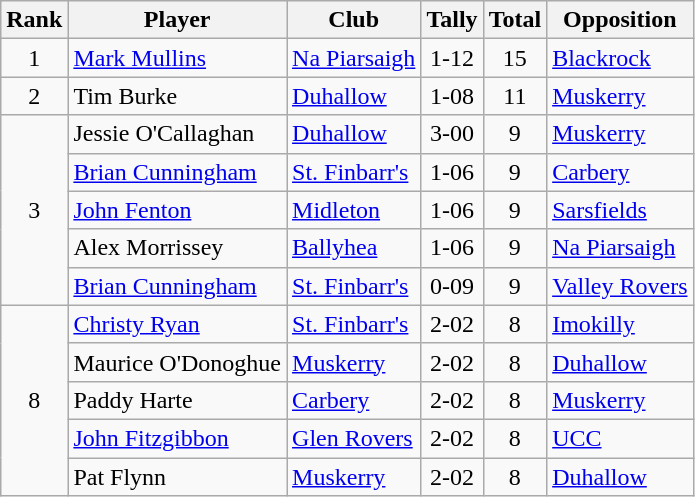<table class="wikitable">
<tr>
<th>Rank</th>
<th>Player</th>
<th>Club</th>
<th>Tally</th>
<th>Total</th>
<th>Opposition</th>
</tr>
<tr>
<td rowspan="1" style="text-align:center;">1</td>
<td><a href='#'>Mark Mullins</a></td>
<td><a href='#'>Na Piarsaigh</a></td>
<td align=center>1-12</td>
<td align=center>15</td>
<td><a href='#'>Blackrock</a></td>
</tr>
<tr>
<td rowspan="1" style="text-align:center;">2</td>
<td>Tim Burke</td>
<td><a href='#'>Duhallow</a></td>
<td align=center>1-08</td>
<td align=center>11</td>
<td><a href='#'>Muskerry</a></td>
</tr>
<tr>
<td rowspan="5" style="text-align:center;">3</td>
<td>Jessie O'Callaghan</td>
<td><a href='#'>Duhallow</a></td>
<td align=center>3-00</td>
<td align=center>9</td>
<td><a href='#'>Muskerry</a></td>
</tr>
<tr>
<td><a href='#'>Brian Cunningham</a></td>
<td><a href='#'>St. Finbarr's</a></td>
<td align=center>1-06</td>
<td align=center>9</td>
<td><a href='#'>Carbery</a></td>
</tr>
<tr>
<td><a href='#'>John Fenton</a></td>
<td><a href='#'>Midleton</a></td>
<td align=center>1-06</td>
<td align=center>9</td>
<td><a href='#'>Sarsfields</a></td>
</tr>
<tr>
<td>Alex Morrissey</td>
<td><a href='#'>Ballyhea</a></td>
<td align=center>1-06</td>
<td align=center>9</td>
<td><a href='#'>Na Piarsaigh</a></td>
</tr>
<tr>
<td><a href='#'>Brian Cunningham</a></td>
<td><a href='#'>St. Finbarr's</a></td>
<td align=center>0-09</td>
<td align=center>9</td>
<td><a href='#'>Valley Rovers</a></td>
</tr>
<tr>
<td rowspan="5" style="text-align:center;">8</td>
<td><a href='#'>Christy Ryan</a></td>
<td><a href='#'>St. Finbarr's</a></td>
<td align=center>2-02</td>
<td align=center>8</td>
<td><a href='#'>Imokilly</a></td>
</tr>
<tr>
<td>Maurice O'Donoghue</td>
<td><a href='#'>Muskerry</a></td>
<td align=center>2-02</td>
<td align=center>8</td>
<td><a href='#'>Duhallow</a></td>
</tr>
<tr>
<td>Paddy Harte</td>
<td><a href='#'>Carbery</a></td>
<td align=center>2-02</td>
<td align=center>8</td>
<td><a href='#'>Muskerry</a></td>
</tr>
<tr>
<td><a href='#'>John Fitzgibbon</a></td>
<td><a href='#'>Glen Rovers</a></td>
<td align=center>2-02</td>
<td align=center>8</td>
<td><a href='#'>UCC</a></td>
</tr>
<tr>
<td>Pat Flynn</td>
<td><a href='#'>Muskerry</a></td>
<td align=center>2-02</td>
<td align=center>8</td>
<td><a href='#'>Duhallow</a></td>
</tr>
</table>
